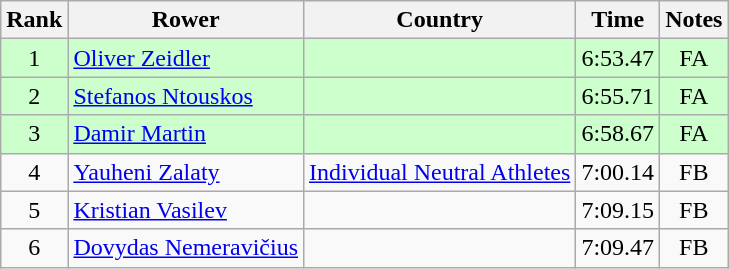<table class="wikitable" style="text-align:center">
<tr>
<th>Rank</th>
<th>Rower</th>
<th>Country</th>
<th>Time</th>
<th>Notes</th>
</tr>
<tr bgcolor=ccffcc>
<td>1</td>
<td align="left"><a href='#'>Oliver Zeidler</a></td>
<td align="left"></td>
<td>6:53.47</td>
<td>FA</td>
</tr>
<tr bgcolor=ccffcc>
<td>2</td>
<td align="left"><a href='#'>Stefanos Ntouskos</a></td>
<td align="left"></td>
<td>6:55.71</td>
<td>FA</td>
</tr>
<tr bgcolor=ccffcc>
<td>3</td>
<td align="left"><a href='#'>Damir Martin</a></td>
<td align="left"></td>
<td>6:58.67</td>
<td>FA</td>
</tr>
<tr>
<td>4</td>
<td align="left"><a href='#'>Yauheni Zalaty</a></td>
<td align="left"><a href='#'>Individual Neutral Athletes</a></td>
<td>7:00.14</td>
<td>FB</td>
</tr>
<tr>
<td>5</td>
<td align="left"><a href='#'>Kristian Vasilev</a></td>
<td align="left"></td>
<td>7:09.15</td>
<td>FB</td>
</tr>
<tr>
<td>6</td>
<td align="left"><a href='#'>Dovydas Nemeravičius</a></td>
<td align="left"></td>
<td>7:09.47</td>
<td>FB</td>
</tr>
</table>
